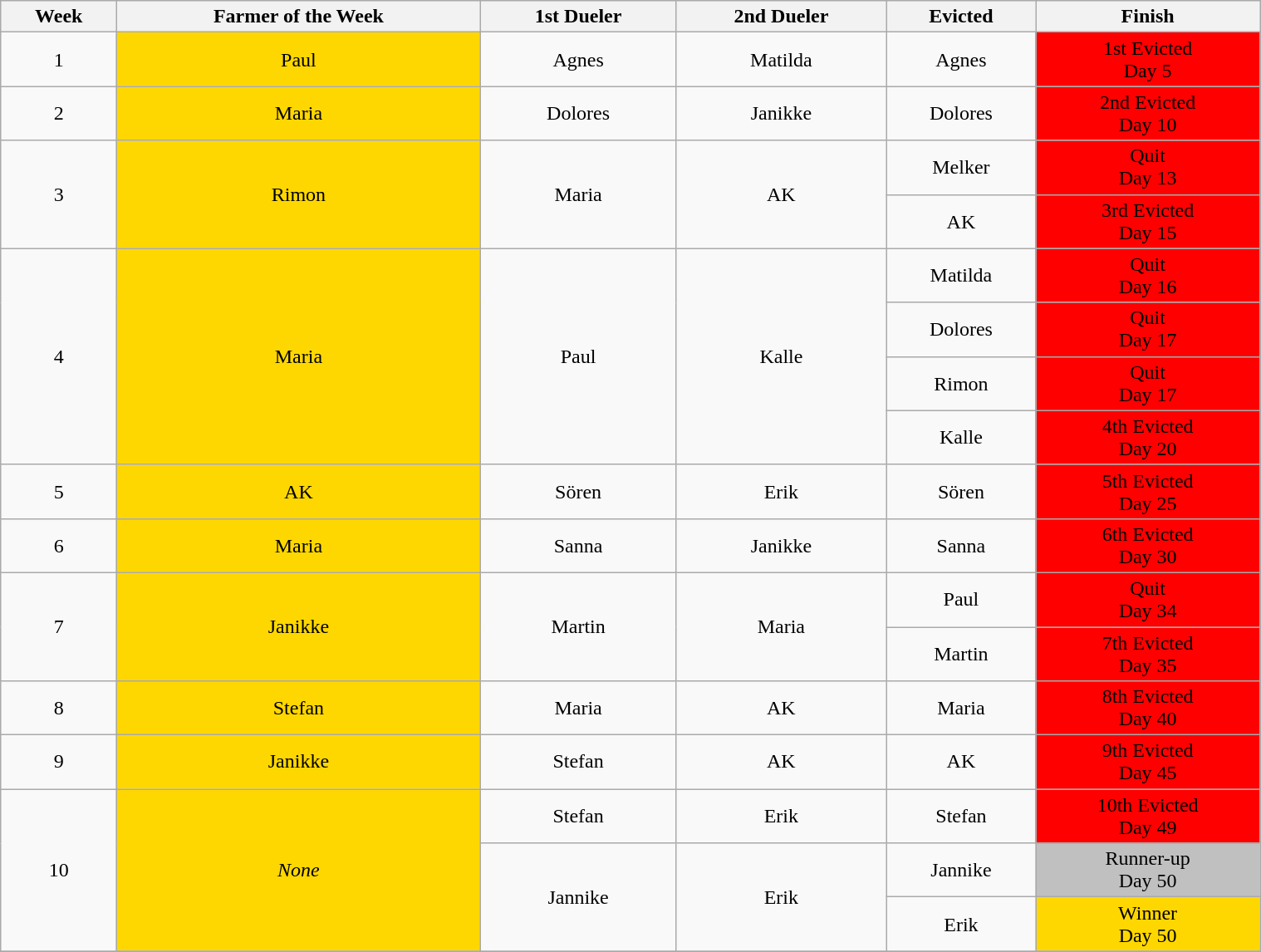<table class="wikitable" style="font-size:100%; text-align:center; width: 80%; margin-left: auto; margin-right: auto;">
<tr>
<th>Week</th>
<th>Farmer of the Week</th>
<th>1st Dueler</th>
<th>2nd Dueler</th>
<th>Evicted</th>
<th>Finish</th>
</tr>
<tr>
<td>1</td>
<td style="background:gold;">Paul</td>
<td>Agnes</td>
<td>Matilda</td>
<td>Agnes</td>
<td style="background:#ff0000">1st Evicted<br>Day 5</td>
</tr>
<tr>
<td>2</td>
<td style="background:gold;">Maria</td>
<td>Dolores</td>
<td>Janikke</td>
<td>Dolores</td>
<td style="background:#ff0000">2nd Evicted<br>Day 10</td>
</tr>
<tr>
<td rowspan="2">3</td>
<td rowspan="2" style="background:gold;">Rimon</td>
<td rowspan="2">Maria</td>
<td rowspan="2">AK</td>
<td rowspan="1">Melker</td>
<td rowspan="1" style="background:#ff0000">Quit<br>Day 13</td>
</tr>
<tr>
<td rowspan="1">AK</td>
<td rowspan="1" style="background:#ff0000">3rd Evicted<br>Day 15</td>
</tr>
<tr>
<td rowspan="4">4</td>
<td rowspan="4" style="background:gold;">Maria</td>
<td rowspan="4">Paul</td>
<td rowspan="4">Kalle</td>
<td rowspan="1">Matilda</td>
<td rowspan="1" style="background:#ff0000">Quit<br>Day 16</td>
</tr>
<tr>
<td rowspan="1">Dolores</td>
<td rowspan="1" style="background:#ff0000">Quit<br>Day 17</td>
</tr>
<tr>
<td rowspan="1">Rimon</td>
<td rowspan="1" style="background:#ff0000">Quit<br>Day 17</td>
</tr>
<tr>
<td rowspan="1">Kalle</td>
<td rowspan="1" style="background:#ff0000">4th Evicted<br>Day 20</td>
</tr>
<tr>
<td>5</td>
<td style="background:gold;">AK</td>
<td>Sören</td>
<td>Erik</td>
<td>Sören</td>
<td style="background:#ff0000">5th Evicted<br>Day 25</td>
</tr>
<tr>
<td>6</td>
<td style="background:gold;">Maria</td>
<td>Sanna</td>
<td>Janikke</td>
<td>Sanna</td>
<td style="background:#ff0000">6th Evicted<br>Day 30</td>
</tr>
<tr>
<td rowspan="2">7</td>
<td rowspan="2" style="background:gold;">Janikke</td>
<td rowspan="2">Martin</td>
<td rowspan="2">Maria</td>
<td rowspan="1">Paul</td>
<td rowspan="1" style="background:#ff0000">Quit<br>Day 34</td>
</tr>
<tr>
<td rowspan="1">Martin</td>
<td rowspan="1" style="background:#ff0000">7th Evicted<br>Day 35</td>
</tr>
<tr>
<td>8</td>
<td style="background:gold;">Stefan</td>
<td>Maria</td>
<td>AK</td>
<td>Maria</td>
<td style="background:#ff0000">8th Evicted<br>Day 40</td>
</tr>
<tr>
<td>9</td>
<td style="background:gold;">Janikke</td>
<td>Stefan</td>
<td>AK</td>
<td>AK</td>
<td style="background:#ff0000">9th Evicted<br>Day 45</td>
</tr>
<tr>
<td rowspan="3">10</td>
<td rowspan="3" style="background:gold;"><em>None</em></td>
<td rowspan="1">Stefan</td>
<td rowspan="1">Erik</td>
<td rowspan="1">Stefan</td>
<td rowspan="1" style="background:#ff0000">10th Evicted<br>Day 49</td>
</tr>
<tr>
<td rowspan="2">Jannike</td>
<td rowspan="2">Erik</td>
<td rowspan="1">Jannike</td>
<td rowspan="1" style="background:silver">Runner-up<br>Day 50</td>
</tr>
<tr>
<td rowspan="1">Erik</td>
<td rowspan="1" style="background:gold">Winner<br>Day 50</td>
</tr>
<tr>
</tr>
</table>
